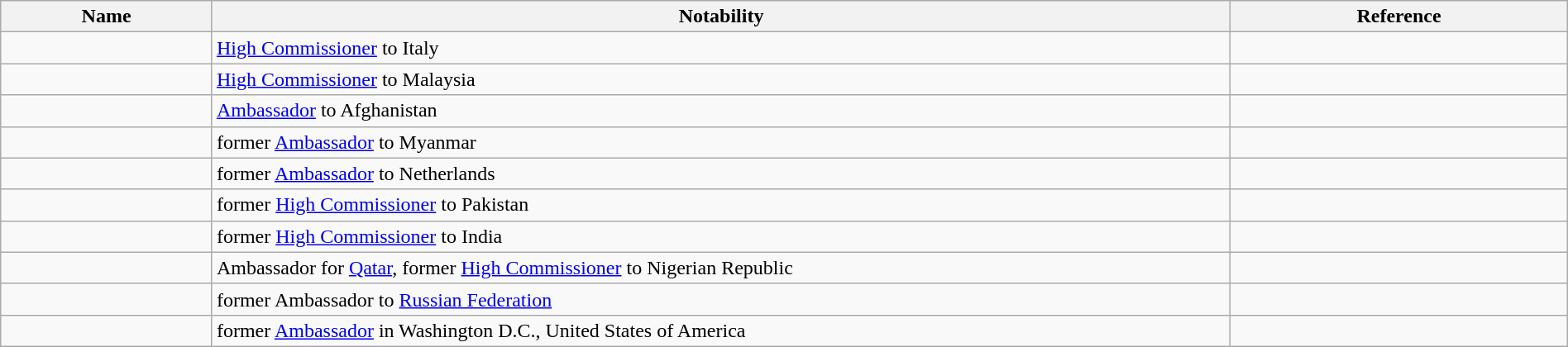<table class="wikitable sortable" style="width:100%">
<tr>
<th style="width:*;">Name</th>
<th style="width:65%;" class="unsortable">Notability</th>
<th style="width:*;" class="unsortable">Reference</th>
</tr>
<tr>
<td></td>
<td><a href='#'>High Commissioner</a> to Italy</td>
<td style="text-align:center;"></td>
</tr>
<tr>
<td></td>
<td><a href='#'>High Commissioner</a> to Malaysia</td>
<td style="text-align:center;"></td>
</tr>
<tr>
<td></td>
<td><a href='#'>Ambassador</a> to Afghanistan</td>
<td style="text-align:center;"></td>
</tr>
<tr>
<td></td>
<td>former <a href='#'>Ambassador</a> to Myanmar</td>
<td style="text-align:center;"></td>
</tr>
<tr>
<td></td>
<td>former <a href='#'>Ambassador</a> to Netherlands</td>
<td style="text-align:center;"></td>
</tr>
<tr>
<td></td>
<td>former <a href='#'>High Commissioner</a> to Pakistan</td>
<td style="text-align:center;"></td>
</tr>
<tr>
<td></td>
<td>former <a href='#'>High Commissioner</a> to India</td>
<td style="text-align:center;"></td>
</tr>
<tr>
<td></td>
<td>Ambassador for <a href='#'>Qatar</a>, former <a href='#'>High Commissioner</a> to Nigerian Republic</td>
<td style="text-align:center;"></td>
</tr>
<tr>
<td></td>
<td>former Ambassador to <a href='#'>Russian Federation</a></td>
<td style="text-align:center;"></td>
</tr>
<tr>
<td></td>
<td>former <a href='#'>Ambassador</a> in Washington D.C., United States of America</td>
<td style="text-align:center;"></td>
</tr>
</table>
